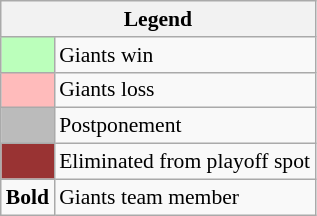<table class="wikitable" style="font-size:90%">
<tr>
<th colspan="2">Legend</th>
</tr>
<tr>
<td style="background:#bfb;"> </td>
<td>Giants win</td>
</tr>
<tr>
<td style="background:#fbb;"> </td>
<td>Giants loss</td>
</tr>
<tr>
<td style="background:#bbb;"> </td>
<td>Postponement</td>
</tr>
<tr>
<td style="background:#933;"> </td>
<td>Eliminated from playoff spot</td>
</tr>
<tr>
<td><strong>Bold</strong></td>
<td>Giants team member</td>
</tr>
</table>
